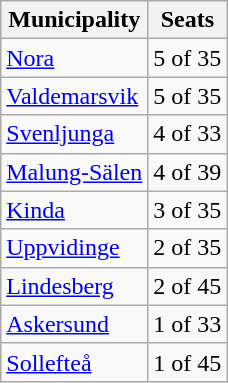<table class="wikitable">
<tr>
<th>Municipality</th>
<th>Seats</th>
</tr>
<tr>
<td><a href='#'>Nora</a></td>
<td>5 of 35</td>
</tr>
<tr>
<td><a href='#'>Valdemarsvik</a></td>
<td>5 of 35</td>
</tr>
<tr>
<td><a href='#'>Svenljunga</a></td>
<td>4 of 33</td>
</tr>
<tr>
<td><a href='#'>Malung-Sälen</a></td>
<td>4 of 39</td>
</tr>
<tr>
<td><a href='#'>Kinda</a></td>
<td>3 of 35</td>
</tr>
<tr>
<td><a href='#'>Uppvidinge</a></td>
<td>2 of 35</td>
</tr>
<tr>
<td><a href='#'>Lindesberg</a></td>
<td>2 of 45</td>
</tr>
<tr>
<td><a href='#'>Askersund</a></td>
<td>1 of 33</td>
</tr>
<tr>
<td><a href='#'>Sollefteå</a></td>
<td>1 of 45</td>
</tr>
</table>
